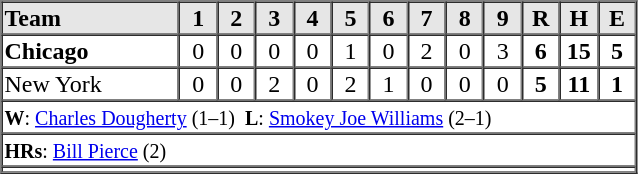<table border=1 cellspacing=0 width=425 style="margin-left:3em;">
<tr style="text-align:center; background-color:#e6e6e6;">
<th align=left width=28%>Team</th>
<th width=6%>1</th>
<th width=6%>2</th>
<th width=6%>3</th>
<th width=6%>4</th>
<th width=6%>5</th>
<th width=6%>6</th>
<th width=6%>7</th>
<th width=6%>8</th>
<th width=6%>9</th>
<th width=6%>R</th>
<th width=6%>H</th>
<th width=6%>E</th>
</tr>
<tr style="text-align:center;">
<td align=left><strong>Chicago</strong></td>
<td>0</td>
<td>0</td>
<td>0</td>
<td>0</td>
<td>1</td>
<td>0</td>
<td>2</td>
<td>0</td>
<td>3</td>
<td><strong>6</strong></td>
<td><strong>15</strong></td>
<td><strong>5</strong></td>
</tr>
<tr style="text-align:center;">
<td align=left>New York</td>
<td>0</td>
<td>0</td>
<td>2</td>
<td>0</td>
<td>2</td>
<td>1</td>
<td>0</td>
<td>0</td>
<td>0</td>
<td><strong>5</strong></td>
<td><strong>11</strong></td>
<td><strong>1</strong></td>
</tr>
<tr style="text-align:left;">
<td colspan=14><small><strong>W</strong>: <a href='#'>Charles Dougherty</a> (1–1)  <strong>L</strong>: <a href='#'>Smokey Joe Williams</a> (2–1)</small></td>
</tr>
<tr style="text-align:left;">
<td colspan=14><small><strong>HRs</strong>: <a href='#'>Bill Pierce</a> (2)</small></td>
</tr>
<tr style="text-align:left;">
<td colspan=14></td>
</tr>
<tr style="text-align:left;">
</tr>
</table>
